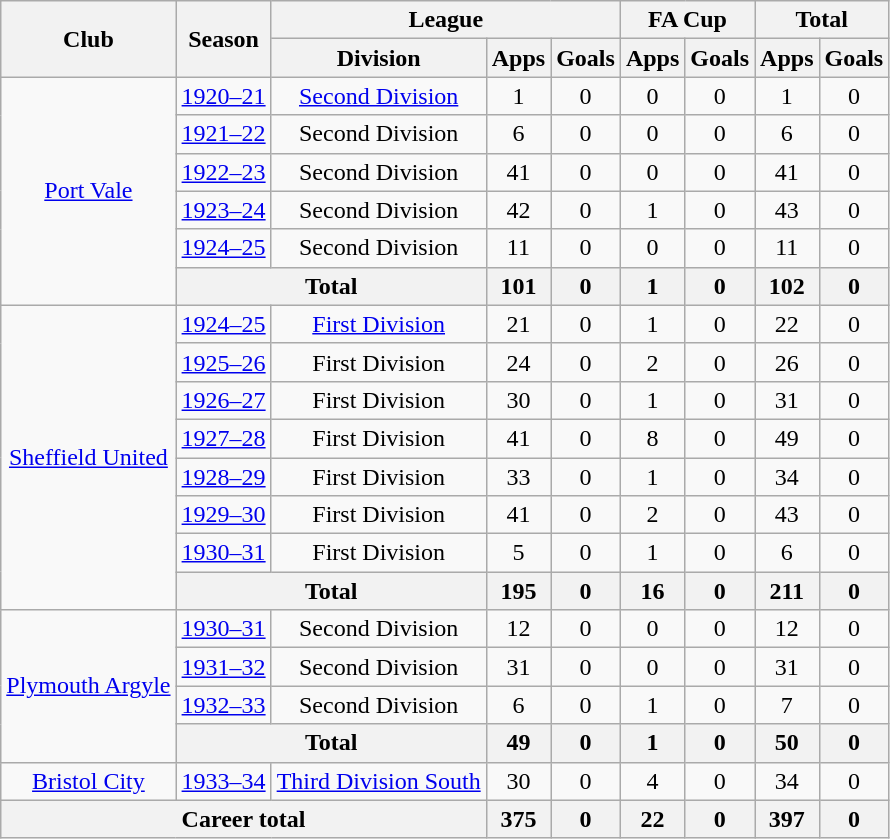<table class="wikitable" style="text-align: center;">
<tr>
<th rowspan="2">Club</th>
<th rowspan="2">Season</th>
<th colspan="3">League</th>
<th colspan="2">FA Cup</th>
<th colspan="2">Total</th>
</tr>
<tr>
<th>Division</th>
<th>Apps</th>
<th>Goals</th>
<th>Apps</th>
<th>Goals</th>
<th>Apps</th>
<th>Goals</th>
</tr>
<tr>
<td rowspan="6"><a href='#'>Port Vale</a></td>
<td><a href='#'>1920–21</a></td>
<td><a href='#'>Second Division</a></td>
<td>1</td>
<td>0</td>
<td>0</td>
<td>0</td>
<td>1</td>
<td>0</td>
</tr>
<tr>
<td><a href='#'>1921–22</a></td>
<td>Second Division</td>
<td>6</td>
<td>0</td>
<td>0</td>
<td>0</td>
<td>6</td>
<td>0</td>
</tr>
<tr>
<td><a href='#'>1922–23</a></td>
<td>Second Division</td>
<td>41</td>
<td>0</td>
<td>0</td>
<td>0</td>
<td>41</td>
<td>0</td>
</tr>
<tr>
<td><a href='#'>1923–24</a></td>
<td>Second Division</td>
<td>42</td>
<td>0</td>
<td>1</td>
<td>0</td>
<td>43</td>
<td>0</td>
</tr>
<tr>
<td><a href='#'>1924–25</a></td>
<td>Second Division</td>
<td>11</td>
<td>0</td>
<td>0</td>
<td>0</td>
<td>11</td>
<td>0</td>
</tr>
<tr>
<th colspan="2">Total</th>
<th>101</th>
<th>0</th>
<th>1</th>
<th>0</th>
<th>102</th>
<th>0</th>
</tr>
<tr>
<td rowspan="8"><a href='#'>Sheffield United</a></td>
<td><a href='#'>1924–25</a></td>
<td><a href='#'>First Division</a></td>
<td>21</td>
<td>0</td>
<td>1</td>
<td>0</td>
<td>22</td>
<td>0</td>
</tr>
<tr>
<td><a href='#'>1925–26</a></td>
<td>First Division</td>
<td>24</td>
<td>0</td>
<td>2</td>
<td>0</td>
<td>26</td>
<td>0</td>
</tr>
<tr>
<td><a href='#'>1926–27</a></td>
<td>First Division</td>
<td>30</td>
<td>0</td>
<td>1</td>
<td>0</td>
<td>31</td>
<td>0</td>
</tr>
<tr>
<td><a href='#'>1927–28</a></td>
<td>First Division</td>
<td>41</td>
<td>0</td>
<td>8</td>
<td>0</td>
<td>49</td>
<td>0</td>
</tr>
<tr>
<td><a href='#'>1928–29</a></td>
<td>First Division</td>
<td>33</td>
<td>0</td>
<td>1</td>
<td>0</td>
<td>34</td>
<td>0</td>
</tr>
<tr>
<td><a href='#'>1929–30</a></td>
<td>First Division</td>
<td>41</td>
<td>0</td>
<td>2</td>
<td>0</td>
<td>43</td>
<td>0</td>
</tr>
<tr>
<td><a href='#'>1930–31</a></td>
<td>First Division</td>
<td>5</td>
<td>0</td>
<td>1</td>
<td>0</td>
<td>6</td>
<td>0</td>
</tr>
<tr>
<th colspan="2">Total</th>
<th>195</th>
<th>0</th>
<th>16</th>
<th>0</th>
<th>211</th>
<th>0</th>
</tr>
<tr>
<td rowspan="4"><a href='#'>Plymouth Argyle</a></td>
<td><a href='#'>1930–31</a></td>
<td>Second Division</td>
<td>12</td>
<td>0</td>
<td>0</td>
<td>0</td>
<td>12</td>
<td>0</td>
</tr>
<tr>
<td><a href='#'>1931–32</a></td>
<td>Second Division</td>
<td>31</td>
<td>0</td>
<td>0</td>
<td>0</td>
<td>31</td>
<td>0</td>
</tr>
<tr>
<td><a href='#'>1932–33</a></td>
<td>Second Division</td>
<td>6</td>
<td>0</td>
<td>1</td>
<td>0</td>
<td>7</td>
<td>0</td>
</tr>
<tr>
<th colspan="2">Total</th>
<th>49</th>
<th>0</th>
<th>1</th>
<th>0</th>
<th>50</th>
<th>0</th>
</tr>
<tr>
<td><a href='#'>Bristol City</a></td>
<td><a href='#'>1933–34</a></td>
<td><a href='#'>Third Division South</a></td>
<td>30</td>
<td>0</td>
<td>4</td>
<td>0</td>
<td>34</td>
<td>0</td>
</tr>
<tr>
<th colspan="3">Career total</th>
<th>375</th>
<th>0</th>
<th>22</th>
<th>0</th>
<th>397</th>
<th>0</th>
</tr>
</table>
